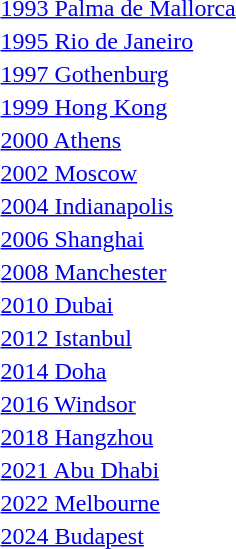<table>
<tr>
<td><a href='#'>1993 Palma de Mallorca</a></td>
<td></td>
<td></td>
<td></td>
</tr>
<tr>
<td><a href='#'>1995 Rio de Janeiro</a></td>
<td></td>
<td></td>
<td></td>
</tr>
<tr>
<td><a href='#'>1997 Gothenburg</a></td>
<td></td>
<td></td>
<td></td>
</tr>
<tr>
<td><a href='#'>1999 Hong Kong</a></td>
<td></td>
<td></td>
<td></td>
</tr>
<tr>
<td><a href='#'>2000 Athens</a></td>
<td></td>
<td></td>
<td></td>
</tr>
<tr>
<td><a href='#'>2002 Moscow</a></td>
<td></td>
<td></td>
<td></td>
</tr>
<tr>
<td><a href='#'>2004 Indianapolis</a></td>
<td></td>
<td></td>
<td></td>
</tr>
<tr>
<td><a href='#'>2006 Shanghai</a></td>
<td></td>
<td></td>
<td></td>
</tr>
<tr>
<td><a href='#'>2008 Manchester</a></td>
<td></td>
<td></td>
<td></td>
</tr>
<tr>
<td><a href='#'>2010 Dubai</a></td>
<td></td>
<td></td>
<td></td>
</tr>
<tr>
<td><a href='#'>2012 Istanbul</a></td>
<td></td>
<td></td>
<td></td>
</tr>
<tr>
<td><a href='#'>2014 Doha</a></td>
<td></td>
<td></td>
<td></td>
</tr>
<tr>
<td><a href='#'>2016 Windsor</a></td>
<td></td>
<td></td>
<td></td>
</tr>
<tr>
<td><a href='#'>2018 Hangzhou</a></td>
<td></td>
<td></td>
<td></td>
</tr>
<tr>
<td><a href='#'>2021 Abu Dhabi</a></td>
<td></td>
<td></td>
<td></td>
</tr>
<tr>
<td><a href='#'>2022 Melbourne</a></td>
<td></td>
<td></td>
<td></td>
</tr>
<tr>
<td><a href='#'>2024 Budapest</a></td>
<td></td>
<td></td>
<td></td>
</tr>
</table>
